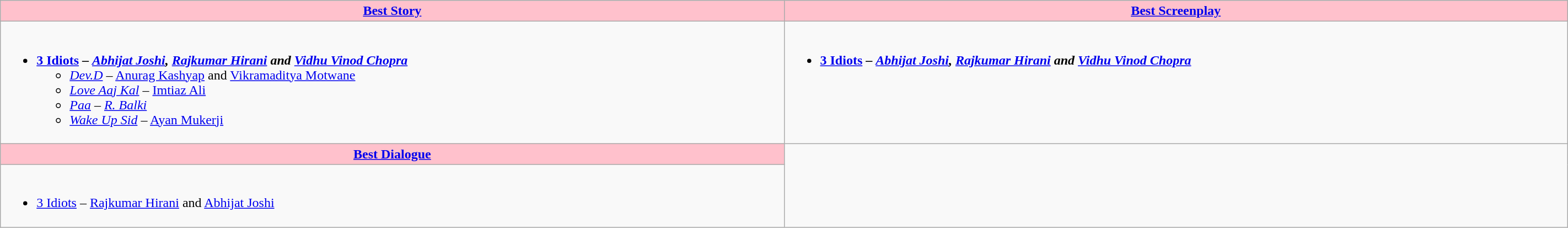<table class=wikitable style="width:150%">
<tr>
<th style="background:#FFC1CC;" ! style="width=50%"><a href='#'>Best Story</a></th>
<th style="background:#FFC1CC;" ! style="width=50%"><a href='#'>Best Screenplay</a></th>
</tr>
<tr>
<td valign="top"><br><ul><li><strong><a href='#'>3 Idiots</a> – <em><a href='#'>Abhijat Joshi</a>, <a href='#'>Rajkumar Hirani</a> and <a href='#'>Vidhu Vinod Chopra</a></em> </strong><ul><li><em><a href='#'>Dev.D</a></em> – <a href='#'>Anurag Kashyap</a> and <a href='#'>Vikramaditya Motwane</a></li><li><em><a href='#'>Love Aaj Kal</a></em> – <a href='#'>Imtiaz Ali</a></li><li><em><a href='#'>Paa</a> – <a href='#'>R. Balki</a></em></li><li><em><a href='#'>Wake Up Sid</a></em> – <a href='#'>Ayan Mukerji</a></li></ul></li></ul></td>
<td valign="top"><br><ul><li><strong><a href='#'>3 Idiots</a> – <em><a href='#'>Abhijat Joshi</a>, <a href='#'>Rajkumar Hirani</a> and <a href='#'>Vidhu Vinod Chopra</a><strong><em></li></ul></td>
</tr>
<tr>
<th style="background:#FFC1CC;" ! style="width=50%"><a href='#'>Best Dialogue</a></th>
</tr>
<tr>
<td valign="top"><br><ul><li></strong><a href='#'>3 Idiots</a> – </em><a href='#'>Rajkumar Hirani</a> and <a href='#'>Abhijat Joshi</a><em> <strong></li></ul></td>
</tr>
</table>
